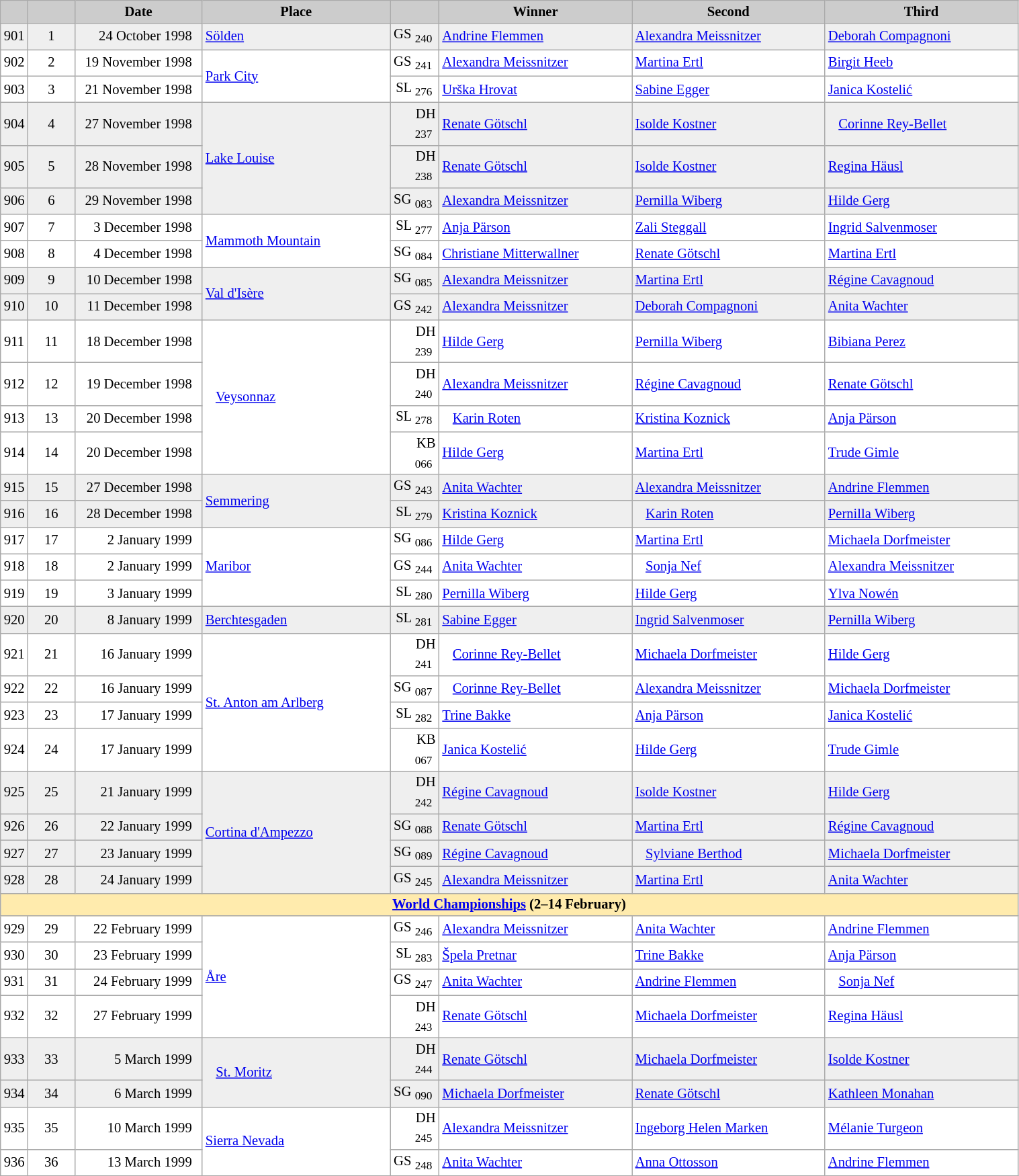<table class="wikitable plainrowheaders" style="background:#fff; font-size:86%; line-height:16px; border:grey solid 1px; border-collapse:collapse;">
<tr style="background:#ccc; text-align:center;">
<td align="center" width="13"></td>
<td align="center" width="40"></td>
<td align="center" width="120"><strong>Date</strong></td>
<td align="center" width="180"><strong>Place</strong></td>
<td align="center" width="42"></td>
<td align="center" width="185"><strong>Winner</strong></td>
<td align="center" width="185"><strong>Second</strong></td>
<td align="center" width="185"><strong>Third</strong></td>
</tr>
<tr bgcolor="#EFEFEF">
<td align=center>901</td>
<td align=center>1</td>
<td align=right>24 October 1998  </td>
<td> <a href='#'>Sölden</a></td>
<td align=right>GS <sub>240</sub> </td>
<td> <a href='#'>Andrine Flemmen</a></td>
<td> <a href='#'>Alexandra Meissnitzer</a></td>
<td> <a href='#'>Deborah Compagnoni</a></td>
</tr>
<tr>
<td align=center>902</td>
<td align=center>2</td>
<td align=right>19 November 1998  </td>
<td rowspan=2> <a href='#'>Park City</a></td>
<td align=right>GS <sub>241</sub> </td>
<td> <a href='#'>Alexandra Meissnitzer</a></td>
<td> <a href='#'>Martina Ertl</a></td>
<td> <a href='#'>Birgit Heeb</a></td>
</tr>
<tr>
<td align=center>903</td>
<td align=center>3</td>
<td align=right>21 November 1998  </td>
<td align=right>SL <sub>276</sub> </td>
<td> <a href='#'>Urška Hrovat</a></td>
<td> <a href='#'>Sabine Egger</a></td>
<td> <a href='#'>Janica Kostelić</a></td>
</tr>
<tr bgcolor="#EFEFEF">
<td align=center>904</td>
<td align=center>4</td>
<td align=right>27 November 1998  </td>
<td rowspan=3> <a href='#'>Lake Louise</a></td>
<td align=right>DH <sub>237</sub> </td>
<td> <a href='#'>Renate Götschl</a></td>
<td> <a href='#'>Isolde Kostner</a></td>
<td>   <a href='#'>Corinne Rey-Bellet</a></td>
</tr>
<tr bgcolor="#EFEFEF">
<td align=center>905</td>
<td align=center>5</td>
<td align=right>28 November 1998  </td>
<td align=right>DH <sub>238</sub> </td>
<td> <a href='#'>Renate Götschl</a></td>
<td> <a href='#'>Isolde Kostner</a></td>
<td> <a href='#'>Regina Häusl</a></td>
</tr>
<tr bgcolor="#EFEFEF">
<td align=center>906</td>
<td align=center>6</td>
<td align=right>29 November 1998  </td>
<td align=right>SG <sub>083</sub> </td>
<td> <a href='#'>Alexandra Meissnitzer</a></td>
<td> <a href='#'>Pernilla Wiberg</a></td>
<td> <a href='#'>Hilde Gerg</a></td>
</tr>
<tr>
<td align=center>907</td>
<td align=center>7</td>
<td align=right>3 December 1998  </td>
<td rowspan=2> <a href='#'>Mammoth Mountain</a></td>
<td align=right>SL <sub>277</sub> </td>
<td> <a href='#'>Anja Pärson</a></td>
<td> <a href='#'>Zali Steggall</a></td>
<td> <a href='#'>Ingrid Salvenmoser</a></td>
</tr>
<tr>
<td align=center>908</td>
<td align=center>8</td>
<td align=right>4 December 1998  </td>
<td align=right>SG <sub>084</sub> </td>
<td> <a href='#'>Christiane Mitterwallner</a></td>
<td> <a href='#'>Renate Götschl</a></td>
<td> <a href='#'>Martina Ertl</a></td>
</tr>
<tr bgcolor="#EFEFEF">
<td align=center>909</td>
<td align=center>9</td>
<td align=right>10 December 1998  </td>
<td rowspan=2> <a href='#'>Val d'Isère</a></td>
<td align=right>SG <sub>085</sub> </td>
<td> <a href='#'>Alexandra Meissnitzer</a></td>
<td> <a href='#'>Martina Ertl</a></td>
<td> <a href='#'>Régine Cavagnoud</a></td>
</tr>
<tr bgcolor="#EFEFEF">
<td align=center>910</td>
<td align=center>10</td>
<td align=right>11 December 1998  </td>
<td align=right>GS <sub>242</sub> </td>
<td> <a href='#'>Alexandra Meissnitzer</a></td>
<td> <a href='#'>Deborah Compagnoni</a></td>
<td> <a href='#'>Anita Wachter</a></td>
</tr>
<tr>
<td align=center>911</td>
<td align=center>11</td>
<td align=right>18 December 1998  </td>
<td rowspan=4>   <a href='#'>Veysonnaz</a></td>
<td align=right>DH <sub>239</sub> </td>
<td> <a href='#'>Hilde Gerg</a></td>
<td> <a href='#'>Pernilla Wiberg</a></td>
<td> <a href='#'>Bibiana Perez</a></td>
</tr>
<tr>
<td align=center>912</td>
<td align=center>12</td>
<td align=right>19 December 1998  </td>
<td align=right>DH <sub>240</sub> </td>
<td> <a href='#'>Alexandra Meissnitzer</a></td>
<td> <a href='#'>Régine Cavagnoud</a></td>
<td> <a href='#'>Renate Götschl</a></td>
</tr>
<tr>
<td align=center>913</td>
<td align=center>13</td>
<td align=right>20 December 1998  </td>
<td align=right>SL <sub>278</sub> </td>
<td>   <a href='#'>Karin Roten</a></td>
<td> <a href='#'>Kristina Koznick</a></td>
<td> <a href='#'>Anja Pärson</a></td>
</tr>
<tr>
<td align=center>914</td>
<td align=center>14</td>
<td align=right>20 December 1998  </td>
<td align=right>KB <sub>066</sub> </td>
<td> <a href='#'>Hilde Gerg</a></td>
<td> <a href='#'>Martina Ertl</a></td>
<td> <a href='#'>Trude Gimle</a></td>
</tr>
<tr bgcolor="#EFEFEF">
<td align=center>915</td>
<td align=center>15</td>
<td align=right>27 December 1998  </td>
<td rowspan=2> <a href='#'>Semmering</a></td>
<td align=right>GS <sub>243</sub> </td>
<td> <a href='#'>Anita Wachter</a></td>
<td> <a href='#'>Alexandra Meissnitzer</a></td>
<td> <a href='#'>Andrine Flemmen</a></td>
</tr>
<tr bgcolor="#EFEFEF">
<td align=center>916</td>
<td align=center>16</td>
<td align=right>28 December 1998  </td>
<td align=right>SL <sub>279</sub> </td>
<td> <a href='#'>Kristina Koznick</a></td>
<td>   <a href='#'>Karin Roten</a></td>
<td> <a href='#'>Pernilla Wiberg</a></td>
</tr>
<tr>
<td align=center>917</td>
<td align=center>17</td>
<td align=right>2 January 1999  </td>
<td rowspan=3> <a href='#'>Maribor</a></td>
<td align=right>SG <sub>086</sub> </td>
<td> <a href='#'>Hilde Gerg</a></td>
<td> <a href='#'>Martina Ertl</a></td>
<td> <a href='#'>Michaela Dorfmeister</a></td>
</tr>
<tr>
<td align=center>918</td>
<td align=center>18</td>
<td align=right>2 January 1999  </td>
<td align=right>GS <sub>244</sub> </td>
<td> <a href='#'>Anita Wachter</a></td>
<td>   <a href='#'>Sonja Nef</a></td>
<td> <a href='#'>Alexandra Meissnitzer</a></td>
</tr>
<tr>
<td align=center>919</td>
<td align=center>19</td>
<td align=right>3 January 1999  </td>
<td align=right>SL <sub>280</sub> </td>
<td> <a href='#'>Pernilla Wiberg</a></td>
<td> <a href='#'>Hilde Gerg</a></td>
<td> <a href='#'>Ylva Nowén</a></td>
</tr>
<tr bgcolor="#EFEFEF">
<td align=center>920</td>
<td align=center>20</td>
<td align=right>8 January 1999  </td>
<td> <a href='#'>Berchtesgaden</a></td>
<td align=right>SL <sub>281</sub> </td>
<td> <a href='#'>Sabine Egger</a></td>
<td> <a href='#'>Ingrid Salvenmoser</a></td>
<td> <a href='#'>Pernilla Wiberg</a></td>
</tr>
<tr>
<td align=center>921</td>
<td align=center>21</td>
<td align=right>16 January 1999  </td>
<td rowspan=4> <a href='#'>St. Anton am Arlberg</a></td>
<td align=right>DH <sub>241</sub> </td>
<td>   <a href='#'>Corinne Rey-Bellet</a></td>
<td> <a href='#'>Michaela Dorfmeister</a></td>
<td> <a href='#'>Hilde Gerg</a></td>
</tr>
<tr>
<td align=center>922</td>
<td align=center>22</td>
<td align=right>16 January 1999  </td>
<td align=right>SG <sub>087</sub> </td>
<td>   <a href='#'>Corinne Rey-Bellet</a></td>
<td> <a href='#'>Alexandra Meissnitzer</a></td>
<td> <a href='#'>Michaela Dorfmeister</a></td>
</tr>
<tr>
<td align=center>923</td>
<td align=center>23</td>
<td align=right>17 January 1999  </td>
<td align=right>SL <sub>282</sub> </td>
<td> <a href='#'>Trine Bakke</a></td>
<td> <a href='#'>Anja Pärson</a></td>
<td> <a href='#'>Janica Kostelić</a></td>
</tr>
<tr>
<td align=center>924</td>
<td align=center>24</td>
<td align=right>17 January 1999  </td>
<td align=right>KB <sub>067</sub> </td>
<td> <a href='#'>Janica Kostelić</a></td>
<td> <a href='#'>Hilde Gerg</a></td>
<td> <a href='#'>Trude Gimle</a></td>
</tr>
<tr bgcolor="#EFEFEF">
<td align=center>925</td>
<td align=center>25</td>
<td align=right>21 January 1999  </td>
<td rowspan=4> <a href='#'>Cortina d'Ampezzo</a></td>
<td align=right>DH <sub>242</sub> </td>
<td> <a href='#'>Régine Cavagnoud</a></td>
<td> <a href='#'>Isolde Kostner</a></td>
<td> <a href='#'>Hilde Gerg</a></td>
</tr>
<tr bgcolor="#EFEFEF">
<td align=center>926</td>
<td align=center>26</td>
<td align=right>22 January 1999  </td>
<td align=right>SG <sub>088</sub> </td>
<td> <a href='#'>Renate Götschl</a></td>
<td> <a href='#'>Martina Ertl</a></td>
<td> <a href='#'>Régine Cavagnoud</a></td>
</tr>
<tr bgcolor="#EFEFEF">
<td align=center>927</td>
<td align=center>27</td>
<td align=right>23 January 1999  </td>
<td align=right>SG <sub>089</sub> </td>
<td> <a href='#'>Régine Cavagnoud</a></td>
<td>   <a href='#'>Sylviane Berthod</a></td>
<td> <a href='#'>Michaela Dorfmeister</a></td>
</tr>
<tr bgcolor="#EFEFEF">
<td align=center>928</td>
<td align=center>28</td>
<td align=right>24 January 1999  </td>
<td align=right>GS <sub>245</sub> </td>
<td> <a href='#'>Alexandra Meissnitzer</a></td>
<td> <a href='#'>Martina Ertl</a></td>
<td> <a href='#'>Anita Wachter</a></td>
</tr>
<tr style="background:#FFEBAD">
<td colspan="8" style="text-align:center;"><strong><a href='#'>World Championships</a> (2–14 February)</strong></td>
</tr>
<tr>
<td align=center>929</td>
<td align=center>29</td>
<td align=right>22 February 1999  </td>
<td rowspan=4> <a href='#'>Åre</a></td>
<td align=right>GS <sub>246</sub> </td>
<td> <a href='#'>Alexandra Meissnitzer</a></td>
<td> <a href='#'>Anita Wachter</a></td>
<td> <a href='#'>Andrine Flemmen</a></td>
</tr>
<tr>
<td align=center>930</td>
<td align=center>30</td>
<td align=right>23 February 1999  </td>
<td align=right>SL <sub>283</sub> </td>
<td> <a href='#'>Špela Pretnar</a></td>
<td> <a href='#'>Trine Bakke</a></td>
<td> <a href='#'>Anja Pärson</a></td>
</tr>
<tr>
<td align=center>931</td>
<td align=center>31</td>
<td align=right>24 February 1999  </td>
<td align=right>GS <sub>247</sub> </td>
<td> <a href='#'>Anita Wachter</a></td>
<td> <a href='#'>Andrine Flemmen</a></td>
<td>   <a href='#'>Sonja Nef</a></td>
</tr>
<tr>
<td align=center>932</td>
<td align=center>32</td>
<td align=right>27 February 1999  </td>
<td align=right>DH <sub>243</sub> </td>
<td> <a href='#'>Renate Götschl</a></td>
<td> <a href='#'>Michaela Dorfmeister</a></td>
<td> <a href='#'>Regina Häusl</a></td>
</tr>
<tr bgcolor="#EFEFEF">
<td align=center>933</td>
<td align=center>33</td>
<td align=right>5 March 1999  </td>
<td rowspan=2>   <a href='#'>St. Moritz</a></td>
<td align=right>DH <sub>244</sub> </td>
<td> <a href='#'>Renate Götschl</a></td>
<td> <a href='#'>Michaela Dorfmeister</a></td>
<td> <a href='#'>Isolde Kostner</a></td>
</tr>
<tr bgcolor="#EFEFEF">
<td align=center>934</td>
<td align=center>34</td>
<td align=right>6 March 1999  </td>
<td align=right>SG <sub>090</sub> </td>
<td> <a href='#'>Michaela Dorfmeister</a></td>
<td> <a href='#'>Renate Götschl</a></td>
<td> <a href='#'>Kathleen Monahan</a></td>
</tr>
<tr>
<td align=center>935</td>
<td align=center>35</td>
<td align=right>10 March 1999  </td>
<td rowspan=2> <a href='#'>Sierra Nevada</a></td>
<td align=right>DH <sub>245</sub> </td>
<td> <a href='#'>Alexandra Meissnitzer</a></td>
<td> <a href='#'>Ingeborg Helen Marken</a></td>
<td> <a href='#'>Mélanie Turgeon</a></td>
</tr>
<tr>
<td align=center>936</td>
<td align=center>36</td>
<td align=right>13 March 1999  </td>
<td align=right>GS <sub>248</sub> </td>
<td> <a href='#'>Anita Wachter</a></td>
<td> <a href='#'>Anna Ottosson</a></td>
<td> <a href='#'>Andrine Flemmen</a></td>
</tr>
</table>
